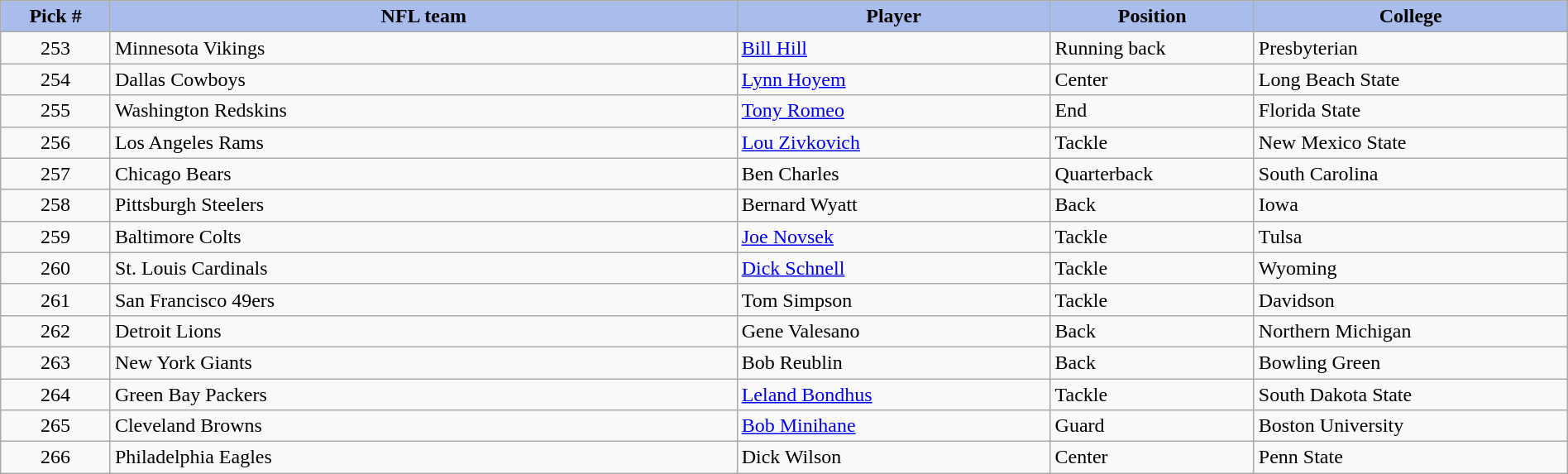<table class="wikitable sortable sortable" style="width: 100%">
<tr>
<th style="background:#A8BDEC;" width=7%>Pick #</th>
<th width=40% style="background:#A8BDEC;">NFL team</th>
<th width=20% style="background:#A8BDEC;">Player</th>
<th width=13% style="background:#A8BDEC;">Position</th>
<th style="background:#A8BDEC;">College</th>
</tr>
<tr>
<td align=center>253</td>
<td>Minnesota Vikings</td>
<td><a href='#'>Bill Hill</a></td>
<td>Running back</td>
<td>Presbyterian</td>
</tr>
<tr>
<td align=center>254</td>
<td>Dallas Cowboys</td>
<td><a href='#'>Lynn Hoyem</a></td>
<td>Center</td>
<td>Long Beach State</td>
</tr>
<tr>
<td align=center>255</td>
<td>Washington Redskins</td>
<td><a href='#'>Tony Romeo</a></td>
<td>End</td>
<td>Florida State</td>
</tr>
<tr>
<td align=center>256</td>
<td>Los Angeles Rams</td>
<td><a href='#'>Lou Zivkovich</a></td>
<td>Tackle</td>
<td>New Mexico State</td>
</tr>
<tr>
<td align=center>257</td>
<td>Chicago Bears</td>
<td>Ben Charles</td>
<td>Quarterback</td>
<td>South Carolina</td>
</tr>
<tr>
<td align=center>258</td>
<td>Pittsburgh Steelers</td>
<td>Bernard Wyatt</td>
<td>Back</td>
<td>Iowa</td>
</tr>
<tr>
<td align=center>259</td>
<td>Baltimore Colts</td>
<td><a href='#'>Joe Novsek</a></td>
<td>Tackle</td>
<td>Tulsa</td>
</tr>
<tr>
<td align=center>260</td>
<td>St. Louis Cardinals</td>
<td><a href='#'>Dick Schnell</a></td>
<td>Tackle</td>
<td>Wyoming</td>
</tr>
<tr>
<td align=center>261</td>
<td>San Francisco 49ers</td>
<td>Tom Simpson</td>
<td>Tackle</td>
<td>Davidson</td>
</tr>
<tr>
<td align=center>262</td>
<td>Detroit Lions</td>
<td>Gene Valesano</td>
<td>Back</td>
<td>Northern Michigan</td>
</tr>
<tr>
<td align=center>263</td>
<td>New York Giants</td>
<td>Bob Reublin</td>
<td>Back</td>
<td>Bowling Green</td>
</tr>
<tr>
<td align=center>264</td>
<td>Green Bay Packers</td>
<td><a href='#'>Leland Bondhus</a></td>
<td>Tackle</td>
<td>South Dakota State</td>
</tr>
<tr>
<td align=center>265</td>
<td>Cleveland Browns</td>
<td><a href='#'>Bob Minihane</a></td>
<td>Guard</td>
<td>Boston University</td>
</tr>
<tr>
<td align=center>266</td>
<td>Philadelphia Eagles</td>
<td>Dick Wilson</td>
<td>Center</td>
<td>Penn State</td>
</tr>
</table>
